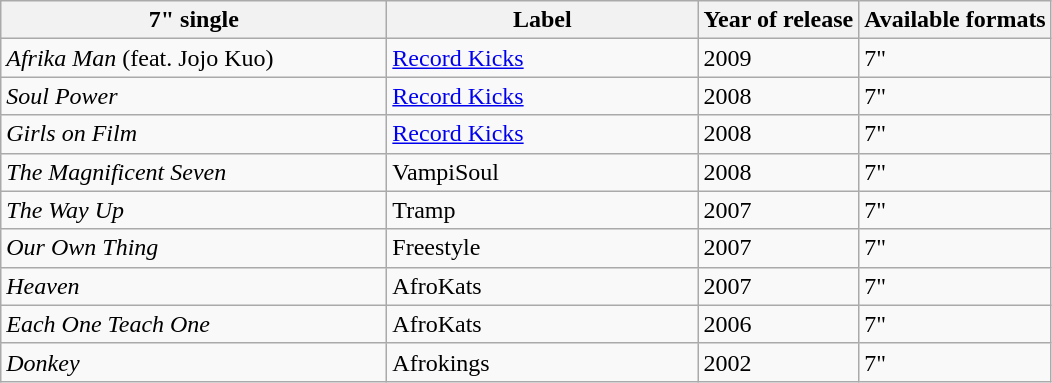<table class="wikitable">
<tr>
<th width="250" centre>7" single</th>
<th width="200">Label</th>
<th>Year of release</th>
<th>Available formats</th>
</tr>
<tr>
<td ! width="200"><em>Afrika Man</em> (feat. Jojo Kuo)</td>
<td><a href='#'>Record Kicks</a></td>
<td>2009</td>
<td>7"</td>
</tr>
<tr>
<td ! width="200"><em>Soul Power</em></td>
<td><a href='#'>Record Kicks</a></td>
<td>2008</td>
<td>7"</td>
</tr>
<tr>
<td ! width="200"><em>Girls on Film</em></td>
<td><a href='#'>Record Kicks</a></td>
<td>2008</td>
<td>7"</td>
</tr>
<tr>
<td ! width="200"><em>The Magnificent Seven</em></td>
<td>VampiSoul</td>
<td>2008</td>
<td>7"</td>
</tr>
<tr>
<td ! width="200"><em>The Way Up</em></td>
<td>Tramp</td>
<td>2007</td>
<td>7"</td>
</tr>
<tr>
<td ! width="200"><em>Our Own Thing</em></td>
<td>Freestyle</td>
<td>2007</td>
<td>7"</td>
</tr>
<tr>
<td ! width="200"><em>Heaven</em></td>
<td>AfroKats</td>
<td>2007</td>
<td>7"</td>
</tr>
<tr>
<td ! width="200"><em>Each One Teach One</em></td>
<td>AfroKats</td>
<td>2006</td>
<td>7"</td>
</tr>
<tr>
<td ! width="200"><em>Donkey</em></td>
<td>Afrokings</td>
<td>2002</td>
<td>7"</td>
</tr>
</table>
